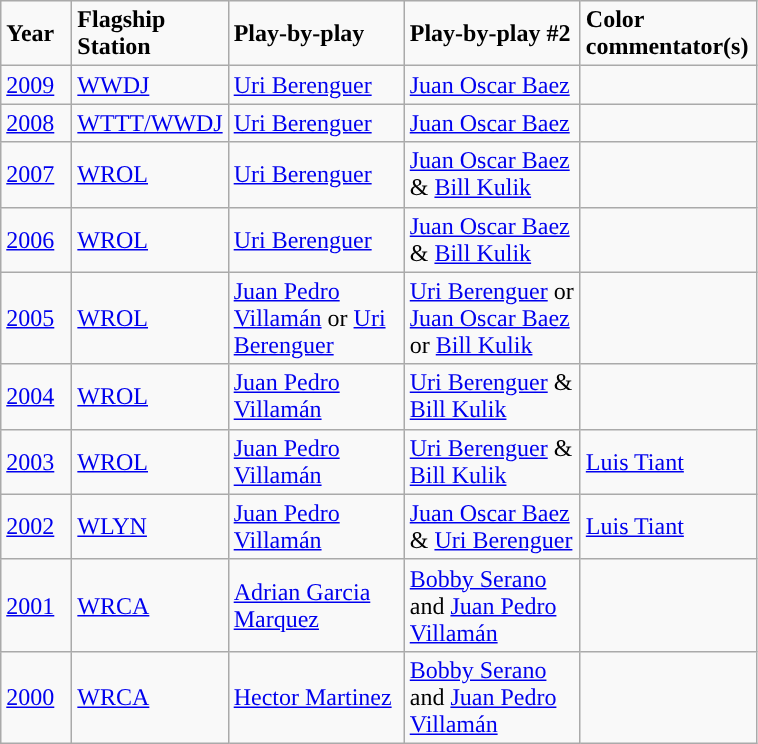<table class="wikitable">
<tr>
<td width="40"><strong>Year</strong></td>
<td width="40"><strong>Flagship Station</strong></td>
<td width="110"><strong>Play-by-play</strong></td>
<td width="110"><strong>Play-by-play #2</strong></td>
<td width="110"><strong>Color commentator(s)</strong></td>
</tr>
<tr>
<td><a href='#'>2009</a></td>
<td><a href='#'>WWDJ</a></td>
<td><a href='#'>Uri Berenguer</a></td>
<td><a href='#'>Juan Oscar Baez</a></td>
<td></td>
</tr>
<tr>
<td><a href='#'>2008</a></td>
<td><a href='#'>WTTT/WWDJ</a></td>
<td><a href='#'>Uri Berenguer</a></td>
<td><a href='#'>Juan Oscar Baez</a></td>
<td></td>
</tr>
<tr>
<td><a href='#'>2007</a></td>
<td><a href='#'>WROL</a></td>
<td><a href='#'>Uri Berenguer</a></td>
<td><a href='#'>Juan Oscar Baez</a> & <a href='#'>Bill Kulik</a></td>
<td></td>
</tr>
<tr>
<td><a href='#'>2006</a></td>
<td><a href='#'>WROL</a></td>
<td><a href='#'>Uri Berenguer</a></td>
<td><a href='#'>Juan Oscar Baez</a> & <a href='#'>Bill Kulik</a></td>
<td></td>
</tr>
<tr>
<td><a href='#'>2005</a></td>
<td><a href='#'>WROL</a></td>
<td><a href='#'>Juan Pedro Villamán</a> or <a href='#'>Uri Berenguer</a></td>
<td><a href='#'>Uri Berenguer</a> or <a href='#'>Juan Oscar Baez</a> or <a href='#'>Bill Kulik</a></td>
<td></td>
</tr>
<tr>
<td><a href='#'>2004</a></td>
<td><a href='#'>WROL</a></td>
<td><a href='#'>Juan Pedro Villamán</a></td>
<td><a href='#'>Uri Berenguer</a> & <a href='#'>Bill Kulik</a></td>
<td></td>
</tr>
<tr>
<td><a href='#'>2003</a></td>
<td><a href='#'>WROL</a></td>
<td><a href='#'>Juan Pedro Villamán</a></td>
<td><a href='#'>Uri Berenguer</a> & <a href='#'>Bill Kulik</a></td>
<td><a href='#'>Luis Tiant</a></td>
</tr>
<tr>
<td><a href='#'>2002</a></td>
<td><a href='#'>WLYN</a></td>
<td><a href='#'>Juan Pedro Villamán</a></td>
<td><a href='#'>Juan Oscar Baez</a> & <a href='#'>Uri Berenguer</a></td>
<td><a href='#'>Luis Tiant</a></td>
</tr>
<tr>
<td><a href='#'>2001</a></td>
<td><a href='#'>WRCA</a></td>
<td><a href='#'>Adrian Garcia Marquez</a></td>
<td><a href='#'>Bobby Serano</a> and <a href='#'>Juan Pedro Villamán</a></td>
<td></td>
</tr>
<tr>
<td><a href='#'>2000</a></td>
<td><a href='#'>WRCA</a></td>
<td><a href='#'>Hector Martinez</a></td>
<td><a href='#'>Bobby Serano</a> and <a href='#'>Juan Pedro Villamán</a></td>
<td></td>
</tr>
</table>
